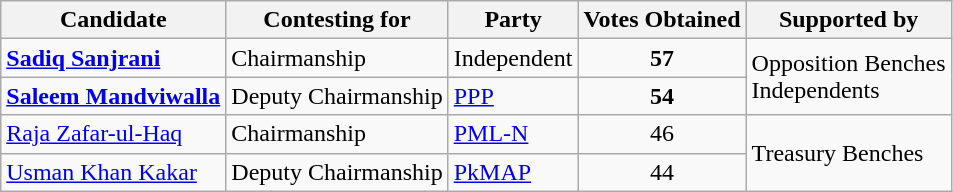<table class="wikitable">
<tr>
<th>Candidate</th>
<th>Contesting for</th>
<th>Party</th>
<th>Votes Obtained</th>
<th>Supported by</th>
</tr>
<tr>
<td><strong><a href='#'>Sadiq Sanjrani</a></strong></td>
<td>Chairmanship</td>
<td>Independent</td>
<td style="text-align:center;"><strong>57</strong> </td>
<td rowspan="2">Opposition Benches<br>Independents</td>
</tr>
<tr>
<td><strong><a href='#'>Saleem Mandviwalla</a></strong></td>
<td>Deputy Chairmanship</td>
<td><a href='#'>PPP</a></td>
<td style="text-align:center;"><strong>54</strong> </td>
</tr>
<tr>
<td><a href='#'>Raja Zafar-ul-Haq</a></td>
<td>Chairmanship</td>
<td><a href='#'>PML-N</a></td>
<td style="text-align:center;">46 </td>
<td rowspan="2">Treasury Benches</td>
</tr>
<tr>
<td><a href='#'>Usman Khan Kakar</a></td>
<td>Deputy Chairmanship</td>
<td><a href='#'>PkMAP</a></td>
<td style="text-align:center;">44 </td>
</tr>
</table>
